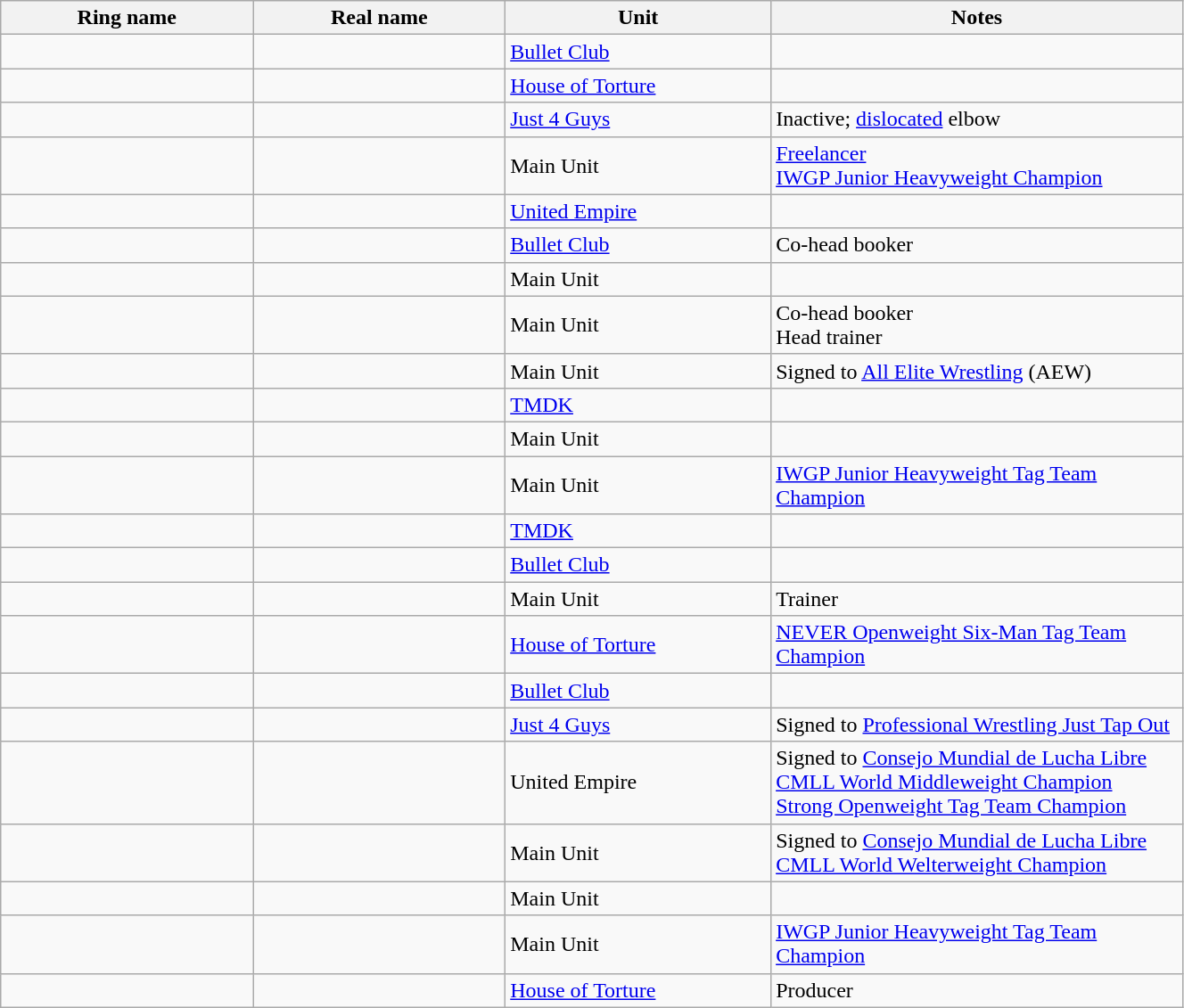<table class="wikitable sortable" width="70%;">
<tr>
<th width="19%">Ring name</th>
<th width="19%">Real name</th>
<th width="20%">Unit</th>
<th width="31%">Notes</th>
</tr>
<tr>
<td></td>
<td></td>
<td><a href='#'>Bullet Club</a></td>
<td></td>
</tr>
<tr>
<td></td>
<td></td>
<td><a href='#'>House of Torture</a></td>
<td></td>
</tr>
<tr>
<td></td>
<td></td>
<td><a href='#'>Just 4 Guys</a></td>
<td>Inactive; <a href='#'>dislocated</a> elbow</td>
</tr>
<tr>
<td></td>
<td></td>
<td>Main Unit</td>
<td><a href='#'>Freelancer</a><br><a href='#'>IWGP Junior Heavyweight Champion</a></td>
</tr>
<tr>
<td></td>
<td></td>
<td><a href='#'>United Empire</a></td>
<td></td>
</tr>
<tr>
<td></td>
<td></td>
<td><a href='#'>Bullet Club</a></td>
<td>Co-head booker</td>
</tr>
<tr>
<td></td>
<td></td>
<td>Main Unit</td>
<td></td>
</tr>
<tr>
<td></td>
<td></td>
<td>Main Unit</td>
<td>Co-head booker<br>Head trainer</td>
</tr>
<tr>
<td></td>
<td></td>
<td>Main Unit</td>
<td>Signed to <a href='#'>All Elite Wrestling</a> (AEW)</td>
</tr>
<tr>
<td></td>
<td></td>
<td><a href='#'>TMDK</a></td>
<td></td>
</tr>
<tr>
<td></td>
<td></td>
<td>Main Unit</td>
<td></td>
</tr>
<tr>
<td></td>
<td></td>
<td>Main Unit</td>
<td><a href='#'>IWGP Junior Heavyweight Tag Team Champion</a></td>
</tr>
<tr>
<td></td>
<td></td>
<td><a href='#'>TMDK</a></td>
<td></td>
</tr>
<tr>
<td></td>
<td></td>
<td><a href='#'>Bullet Club</a></td>
<td></td>
</tr>
<tr>
<td></td>
<td></td>
<td>Main Unit</td>
<td>Trainer</td>
</tr>
<tr>
<td></td>
<td></td>
<td><a href='#'>House of Torture</a></td>
<td><a href='#'>NEVER Openweight Six-Man Tag Team Champion</a></td>
</tr>
<tr>
<td></td>
<td></td>
<td><a href='#'>Bullet Club</a></td>
<td></td>
</tr>
<tr>
<td></td>
<td></td>
<td><a href='#'>Just 4 Guys</a></td>
<td>Signed to <a href='#'>Professional Wrestling Just Tap Out</a></td>
</tr>
<tr>
<td></td>
<td></td>
<td>United Empire</td>
<td>Signed to <a href='#'>Consejo Mundial de Lucha Libre</a><br><a href='#'>CMLL World Middleweight Champion</a><br><a href='#'>Strong Openweight Tag Team Champion</a></td>
</tr>
<tr>
<td></td>
<td></td>
<td>Main Unit</td>
<td>Signed to <a href='#'>Consejo Mundial de Lucha Libre</a><br><a href='#'>CMLL World Welterweight Champion</a></td>
</tr>
<tr>
<td></td>
<td></td>
<td>Main Unit</td>
<td></td>
</tr>
<tr>
<td></td>
<td></td>
<td>Main Unit</td>
<td><a href='#'>IWGP Junior Heavyweight Tag Team Champion</a></td>
</tr>
<tr>
<td></td>
<td></td>
<td><a href='#'>House of Torture</a></td>
<td>Producer</td>
</tr>
</table>
